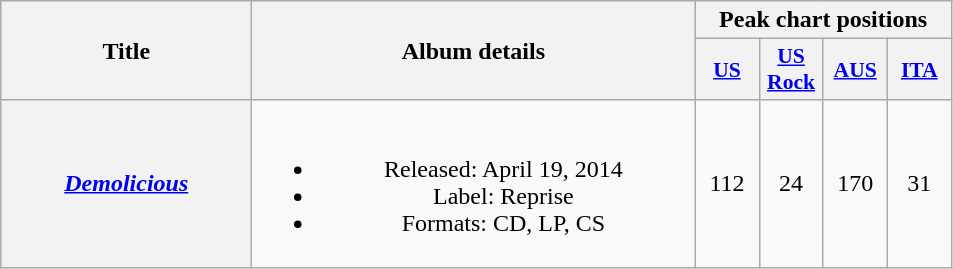<table class="wikitable plainrowheaders" style="text-align:center;">
<tr>
<th scope="col" rowspan="2" style="width:10em;">Title</th>
<th scope="col" rowspan="2" style="width:18em;">Album details</th>
<th scope="col" colspan="4">Peak chart positions</th>
</tr>
<tr>
<th scope="col" style="width:2.5em;font-size:90%;"><a href='#'>US</a><br></th>
<th scope="col" style="width:2.5em;font-size:90%;"><a href='#'>US<br>Rock</a><br></th>
<th scope="col" style="width:2.5em;font-size:90%;"><a href='#'>AUS</a><br></th>
<th scope="col" style="width:2.5em;font-size:90%;"><a href='#'>ITA</a><br></th>
</tr>
<tr>
<th scope="row"><em><a href='#'>Demolicious</a></em></th>
<td><br><ul><li>Released: April 19, 2014</li><li>Label: Reprise</li><li>Formats: CD, LP, CS</li></ul></td>
<td>112</td>
<td>24</td>
<td>170</td>
<td>31</td>
</tr>
</table>
